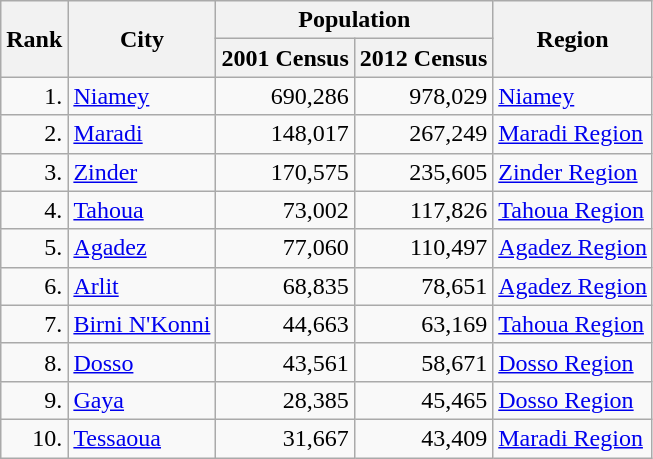<table class="wikitable">
<tr>
<th rowspan="2">Rank</th>
<th rowspan="2">City</th>
<th colspan="2">Population</th>
<th rowspan="2">Region</th>
</tr>
<tr>
<th>2001 Census</th>
<th>2012 Census</th>
</tr>
<tr>
<td align=right>1.</td>
<td><a href='#'>Niamey</a></td>
<td align=right>690,286</td>
<td align=right>978,029</td>
<td><a href='#'>Niamey</a></td>
</tr>
<tr>
<td align=right>2.</td>
<td><a href='#'>Maradi</a></td>
<td align=right>148,017</td>
<td align=right>267,249</td>
<td><a href='#'>Maradi Region</a></td>
</tr>
<tr>
<td align=right>3.</td>
<td><a href='#'>Zinder</a></td>
<td align=right>170,575</td>
<td align=right>235,605</td>
<td><a href='#'>Zinder Region</a></td>
</tr>
<tr>
<td align=right>4.</td>
<td><a href='#'>Tahoua</a></td>
<td align=right>73,002</td>
<td align=right>117,826</td>
<td><a href='#'>Tahoua Region</a></td>
</tr>
<tr>
<td align=right>5.</td>
<td><a href='#'>Agadez</a></td>
<td align=right>77,060</td>
<td align=right>110,497</td>
<td><a href='#'>Agadez Region</a></td>
</tr>
<tr>
<td align=right>6.</td>
<td><a href='#'>Arlit</a></td>
<td align=right>68,835</td>
<td align=right>78,651</td>
<td><a href='#'>Agadez Region</a></td>
</tr>
<tr>
<td align=right>7.</td>
<td><a href='#'>Birni N'Konni</a></td>
<td align=right>44,663</td>
<td align=right>63,169</td>
<td><a href='#'>Tahoua Region</a></td>
</tr>
<tr>
<td align=right>8.</td>
<td><a href='#'>Dosso</a></td>
<td align=right>43,561</td>
<td align=right>58,671</td>
<td><a href='#'>Dosso Region</a></td>
</tr>
<tr>
<td align=right>9.</td>
<td><a href='#'>Gaya</a></td>
<td align=right>28,385</td>
<td align=right>45,465</td>
<td><a href='#'>Dosso Region</a></td>
</tr>
<tr>
<td align=right>10.</td>
<td><a href='#'>Tessaoua</a></td>
<td align=right>31,667</td>
<td align=right>43,409</td>
<td><a href='#'>Maradi Region</a></td>
</tr>
</table>
